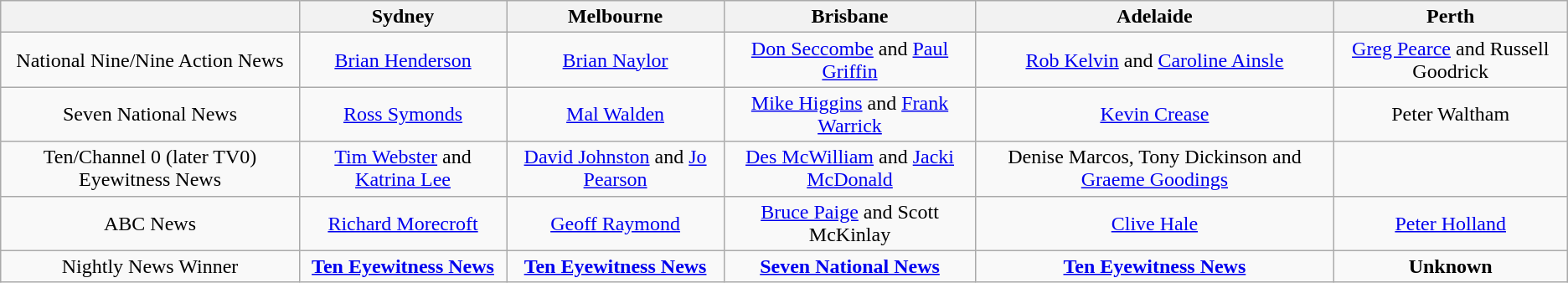<table class="wikitable">
<tr>
<th></th>
<th>Sydney</th>
<th>Melbourne</th>
<th>Brisbane</th>
<th>Adelaide</th>
<th>Perth</th>
</tr>
<tr style="text-align:center">
<td>National Nine/Nine Action News</td>
<td><a href='#'>Brian Henderson</a></td>
<td><a href='#'>Brian Naylor</a></td>
<td><a href='#'>Don Seccombe</a> and <a href='#'>Paul Griffin</a></td>
<td><a href='#'>Rob Kelvin</a> and <a href='#'>Caroline Ainsle</a></td>
<td><a href='#'>Greg Pearce</a> and Russell Goodrick</td>
</tr>
<tr style="text-align:center">
<td>Seven National News</td>
<td><a href='#'>Ross Symonds</a></td>
<td><a href='#'>Mal Walden</a></td>
<td><a href='#'>Mike Higgins</a> and <a href='#'>Frank Warrick</a></td>
<td><a href='#'>Kevin Crease</a></td>
<td>Peter Waltham</td>
</tr>
<tr style="text-align:center">
<td>Ten/Channel 0 (later TV0) Eyewitness News</td>
<td><a href='#'>Tim Webster</a> and <a href='#'>Katrina Lee</a></td>
<td><a href='#'>David Johnston</a> and <a href='#'>Jo Pearson</a></td>
<td><a href='#'>Des McWilliam</a> and <a href='#'>Jacki McDonald</a></td>
<td>Denise Marcos, Tony Dickinson and <a href='#'>Graeme Goodings</a></td>
<td></td>
</tr>
<tr style="text-align:center">
<td>ABC News</td>
<td><a href='#'>Richard Morecroft</a></td>
<td><a href='#'>Geoff Raymond</a></td>
<td><a href='#'>Bruce Paige</a> and Scott McKinlay</td>
<td><a href='#'>Clive Hale</a></td>
<td><a href='#'>Peter Holland</a></td>
</tr>
<tr style="text-align:center">
<td>Nightly News Winner</td>
<td><strong><a href='#'>Ten Eyewitness News</a></strong></td>
<td><strong><a href='#'>Ten Eyewitness News</a></strong></td>
<td><strong><a href='#'>Seven National News</a></strong></td>
<td><strong><a href='#'>Ten Eyewitness News</a></strong></td>
<td><strong>Unknown</strong></td>
</tr>
</table>
